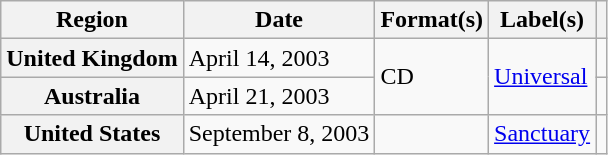<table class="wikitable plainrowheaders">
<tr>
<th scope="col">Region</th>
<th scope="col">Date</th>
<th scope="col">Format(s)</th>
<th scope="col">Label(s)</th>
<th scope="col"></th>
</tr>
<tr>
<th scope="row">United Kingdom</th>
<td>April 14, 2003</td>
<td rowspan="2">CD</td>
<td rowspan="2"><a href='#'>Universal</a></td>
<td></td>
</tr>
<tr>
<th scope="row">Australia</th>
<td>April 21, 2003</td>
<td></td>
</tr>
<tr>
<th scope="row">United States</th>
<td>September 8, 2003</td>
<td></td>
<td><a href='#'>Sanctuary</a></td>
<td></td>
</tr>
</table>
